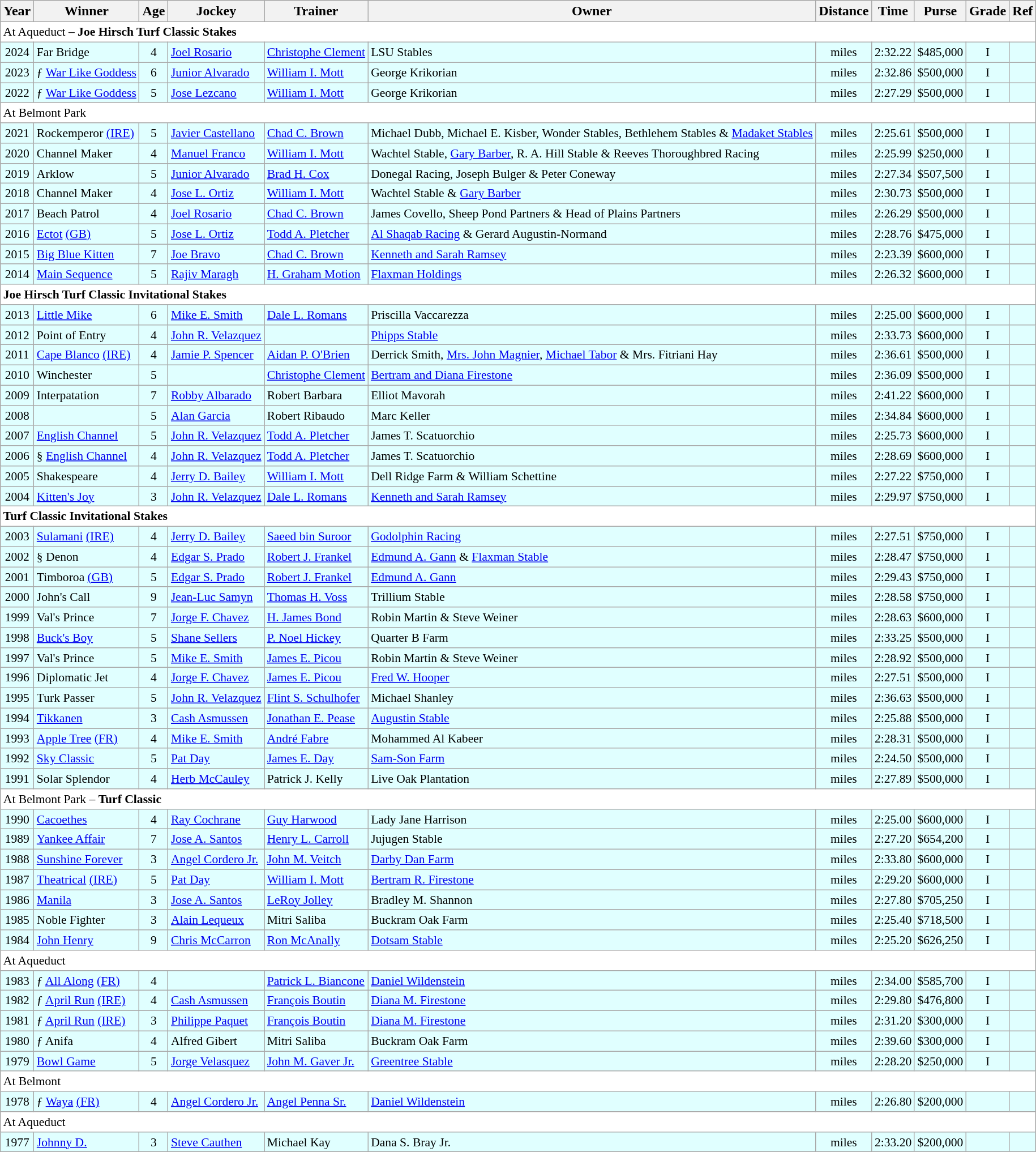<table class="wikitable sortable">
<tr>
<th>Year</th>
<th>Winner</th>
<th>Age</th>
<th>Jockey</th>
<th>Trainer</th>
<th>Owner</th>
<th>Distance</th>
<th>Time</th>
<th>Purse</th>
<th>Grade</th>
<th>Ref</th>
</tr>
<tr style="font-size:90%; background-color:white">
<td align="left" colspan="11">At Aqueduct  – <strong>Joe Hirsch Turf Classic Stakes</strong></td>
</tr>
<tr style="font-size:90%; background-color:lightcyan">
<td align=center>2024</td>
<td>Far Bridge</td>
<td align=center>4</td>
<td><a href='#'>Joel Rosario</a></td>
<td><a href='#'>Christophe Clement</a></td>
<td>LSU Stables</td>
<td align=center> miles</td>
<td align=center>2:32.22</td>
<td align=center>$485,000</td>
<td align=center>I</td>
<td></td>
</tr>
<tr style="font-size:90%; background-color:lightcyan">
<td align=center>2023</td>
<td>ƒ <a href='#'>War Like Goddess</a></td>
<td align=center>6</td>
<td><a href='#'>Junior Alvarado</a></td>
<td><a href='#'>William I. Mott</a></td>
<td>George Krikorian</td>
<td align=center> miles</td>
<td align=center>2:32.86</td>
<td align=center>$500,000</td>
<td align=center>I</td>
<td></td>
</tr>
<tr style="font-size:90%; background-color:lightcyan">
<td align=center>2022</td>
<td>ƒ <a href='#'>War Like Goddess</a></td>
<td align=center>5</td>
<td><a href='#'>Jose Lezcano</a></td>
<td><a href='#'>William I. Mott</a></td>
<td>George Krikorian</td>
<td align=center> miles</td>
<td align=center>2:27.29</td>
<td align=center>$500,000</td>
<td align=center>I</td>
<td></td>
</tr>
<tr style="font-size:90%; background-color:white">
<td align="left" colspan=11>At Belmont Park</td>
</tr>
<tr style="font-size:90%; background-color:lightcyan">
<td align=center>2021</td>
<td>Rockemperor  <a href='#'>(IRE)</a></td>
<td align=center>5</td>
<td><a href='#'>Javier Castellano</a></td>
<td><a href='#'>Chad C. Brown</a></td>
<td>Michael Dubb, Michael E. Kisber, Wonder Stables, Bethlehem Stables & <a href='#'>Madaket Stables</a></td>
<td align=center> miles</td>
<td align=center>2:25.61</td>
<td align=center>$500,000</td>
<td align=center>I</td>
<td></td>
</tr>
<tr style="font-size:90%; background-color:lightcyan">
<td align=center>2020</td>
<td>Channel Maker</td>
<td align=center>4</td>
<td><a href='#'>Manuel Franco</a></td>
<td><a href='#'>William I. Mott</a></td>
<td>Wachtel Stable, <a href='#'>Gary Barber</a>, R. A. Hill Stable & Reeves Thoroughbred Racing</td>
<td align=center> miles</td>
<td align=center>2:25.99</td>
<td align=center>$250,000</td>
<td align=center>I</td>
<td></td>
</tr>
<tr style="font-size:90%; background-color:lightcyan">
<td align=center>2019</td>
<td>Arklow</td>
<td align=center>5</td>
<td><a href='#'>Junior Alvarado</a></td>
<td><a href='#'>Brad H. Cox</a></td>
<td>Donegal Racing, Joseph Bulger & Peter Coneway</td>
<td align=center> miles</td>
<td align=center>2:27.34</td>
<td align=center>$507,500</td>
<td align=center>I</td>
<td></td>
</tr>
<tr style="font-size:90%; background-color:lightcyan">
<td align=center>2018</td>
<td>Channel Maker</td>
<td align=center>4</td>
<td><a href='#'>Jose L. Ortiz</a></td>
<td><a href='#'>William I. Mott</a></td>
<td>Wachtel Stable & <a href='#'>Gary Barber</a></td>
<td align=center> miles</td>
<td align=center>2:30.73</td>
<td align=center>$500,000</td>
<td align=center>I</td>
<td></td>
</tr>
<tr style="font-size:90%; background-color:lightcyan">
<td align=center>2017</td>
<td>Beach Patrol</td>
<td align=center>4</td>
<td><a href='#'>Joel Rosario</a></td>
<td><a href='#'>Chad C. Brown</a></td>
<td>James Covello, Sheep Pond Partners & Head of Plains Partners</td>
<td align=center> miles</td>
<td align=center>2:26.29</td>
<td align=center>$500,000</td>
<td align=center>I</td>
<td></td>
</tr>
<tr style="font-size:90%; background-color:lightcyan">
<td align=center>2016</td>
<td><a href='#'>Ectot</a> <a href='#'>(GB)</a></td>
<td align=center>5</td>
<td><a href='#'>Jose L. Ortiz</a></td>
<td><a href='#'>Todd A. Pletcher</a></td>
<td><a href='#'>Al Shaqab Racing</a> & Gerard Augustin-Normand</td>
<td align=center> miles</td>
<td align=center>2:28.76</td>
<td align=center>$475,000</td>
<td align=center>I</td>
<td></td>
</tr>
<tr style="font-size:90%; background-color:lightcyan">
<td align=center>2015</td>
<td><a href='#'>Big Blue Kitten</a></td>
<td align=center>7</td>
<td><a href='#'>Joe Bravo</a></td>
<td><a href='#'>Chad C. Brown</a></td>
<td><a href='#'>Kenneth and Sarah Ramsey</a></td>
<td align=center> miles</td>
<td align=center>2:23.39</td>
<td align=center>$600,000</td>
<td align=center>I</td>
<td></td>
</tr>
<tr style="font-size:90%; background-color:lightcyan">
<td align=center>2014</td>
<td><a href='#'>Main Sequence</a></td>
<td align=center>5</td>
<td><a href='#'>Rajiv Maragh</a></td>
<td><a href='#'>H. Graham Motion</a></td>
<td><a href='#'>Flaxman Holdings</a></td>
<td align=center> miles</td>
<td align=center>2:26.32</td>
<td align=center>$600,000</td>
<td align=center>I</td>
<td></td>
</tr>
<tr style="font-size:90%; background-color:white">
<td align="left" colspan=11><strong>Joe Hirsch Turf Classic Invitational Stakes</strong></td>
</tr>
<tr style="font-size:90%; background-color:lightcyan">
<td align=center>2013</td>
<td><a href='#'>Little Mike</a></td>
<td align=center>6</td>
<td><a href='#'>Mike E. Smith</a></td>
<td><a href='#'>Dale L. Romans</a></td>
<td>Priscilla Vaccarezza</td>
<td align=center> miles</td>
<td align=center>2:25.00</td>
<td align=center>$600,000</td>
<td align=center>I</td>
<td></td>
</tr>
<tr style="font-size:90%; background-color:lightcyan">
<td align=center>2012</td>
<td>Point of Entry</td>
<td align=center>4</td>
<td><a href='#'>John R. Velazquez</a></td>
<td></td>
<td><a href='#'>Phipps Stable</a></td>
<td align=center> miles</td>
<td align=center>2:33.73</td>
<td align=center>$600,000</td>
<td align=center>I</td>
<td></td>
</tr>
<tr style="font-size:90%; background-color:lightcyan">
<td align=center>2011</td>
<td><a href='#'>Cape Blanco</a> <a href='#'>(IRE)</a></td>
<td align=center>4</td>
<td><a href='#'>Jamie P. Spencer</a></td>
<td><a href='#'>Aidan P. O'Brien</a></td>
<td>Derrick Smith, <a href='#'>Mrs. John Magnier</a>, <a href='#'>Michael Tabor</a> & Mrs. Fitriani Hay</td>
<td align=center> miles</td>
<td align=center>2:36.61</td>
<td align=center>$500,000</td>
<td align=center>I</td>
<td></td>
</tr>
<tr style="font-size:90%; background-color:lightcyan">
<td align=center>2010</td>
<td>Winchester</td>
<td align=center>5</td>
<td></td>
<td><a href='#'>Christophe Clement</a></td>
<td><a href='#'>Bertram and Diana Firestone</a></td>
<td align=center> miles</td>
<td align=center>2:36.09</td>
<td align=center>$500,000</td>
<td align=center>I</td>
<td></td>
</tr>
<tr style="font-size:90%; background-color:lightcyan">
<td align=center>2009</td>
<td>Interpatation</td>
<td align=center>7</td>
<td><a href='#'>Robby Albarado</a></td>
<td>Robert Barbara</td>
<td>Elliot Mavorah</td>
<td align=center> miles</td>
<td align=center>2:41.22</td>
<td align=center>$600,000</td>
<td align=center>I</td>
<td></td>
</tr>
<tr style="font-size:90%; background-color:lightcyan">
<td align=center>2008</td>
<td></td>
<td align=center>5</td>
<td><a href='#'>Alan Garcia</a></td>
<td>Robert Ribaudo</td>
<td>Marc Keller</td>
<td align=center> miles</td>
<td align=center>2:34.84</td>
<td align=center>$600,000</td>
<td align=center>I</td>
<td></td>
</tr>
<tr style="font-size:90%; background-color:lightcyan">
<td align=center>2007</td>
<td><a href='#'>English Channel</a></td>
<td align=center>5</td>
<td><a href='#'>John R. Velazquez</a></td>
<td><a href='#'>Todd A. Pletcher</a></td>
<td>James T. Scatuorchio</td>
<td align=center> miles</td>
<td align=center>2:25.73</td>
<td align=center>$600,000</td>
<td align=center>I</td>
<td></td>
</tr>
<tr style="font-size:90%; background-color:lightcyan">
<td align=center>2006</td>
<td>§ <a href='#'>English Channel</a></td>
<td align=center>4</td>
<td><a href='#'>John R. Velazquez</a></td>
<td><a href='#'>Todd A. Pletcher</a></td>
<td>James T. Scatuorchio</td>
<td align=center> miles</td>
<td align=center>2:28.69</td>
<td align=center>$600,000</td>
<td align=center>I</td>
<td></td>
</tr>
<tr style="font-size:90%; background-color:lightcyan">
<td align=center>2005</td>
<td>Shakespeare</td>
<td align=center>4</td>
<td><a href='#'>Jerry D. Bailey</a></td>
<td><a href='#'>William I. Mott</a></td>
<td>Dell Ridge Farm & William Schettine</td>
<td align=center> miles</td>
<td align=center>2:27.22</td>
<td align=center>$750,000</td>
<td align=center>I</td>
<td></td>
</tr>
<tr style="font-size:90%; background-color:lightcyan">
<td align=center>2004</td>
<td><a href='#'>Kitten's Joy</a></td>
<td align=center>3</td>
<td><a href='#'>John R. Velazquez</a></td>
<td><a href='#'>Dale L. Romans</a></td>
<td><a href='#'>Kenneth and Sarah Ramsey</a></td>
<td align=center> miles</td>
<td align=center>2:29.97</td>
<td align=center>$750,000</td>
<td align=center>I</td>
<td></td>
</tr>
<tr style="font-size:90%; background-color:white">
<td align="left" colspan=11><strong>Turf Classic Invitational Stakes</strong></td>
</tr>
<tr style="font-size:90%; background-color:lightcyan">
<td align=center>2003</td>
<td><a href='#'>Sulamani</a> <a href='#'>(IRE)</a></td>
<td align=center>4</td>
<td><a href='#'>Jerry D. Bailey</a></td>
<td><a href='#'>Saeed bin Suroor</a></td>
<td><a href='#'>Godolphin Racing</a></td>
<td align=center> miles</td>
<td align=center>2:27.51</td>
<td align=center>$750,000</td>
<td align=center>I</td>
<td></td>
</tr>
<tr style="font-size:90%; background-color:lightcyan">
<td align=center>2002</td>
<td>§ Denon</td>
<td align=center>4</td>
<td><a href='#'>Edgar S. Prado</a></td>
<td><a href='#'>Robert J. Frankel</a></td>
<td><a href='#'>Edmund A. Gann</a> & <a href='#'>Flaxman Stable</a></td>
<td align=center> miles</td>
<td align=center>2:28.47</td>
<td align=center>$750,000</td>
<td align=center>I</td>
<td></td>
</tr>
<tr style="font-size:90%; background-color:lightcyan">
<td align=center>2001</td>
<td>Timboroa <a href='#'>(GB)</a></td>
<td align=center>5</td>
<td><a href='#'>Edgar S. Prado</a></td>
<td><a href='#'>Robert J. Frankel</a></td>
<td><a href='#'>Edmund A. Gann</a></td>
<td align=center> miles</td>
<td align=center>2:29.43</td>
<td align=center>$750,000</td>
<td align=center>I</td>
<td></td>
</tr>
<tr style="font-size:90%; background-color:lightcyan">
<td align=center>2000</td>
<td>John's Call</td>
<td align=center>9</td>
<td><a href='#'>Jean-Luc Samyn</a></td>
<td><a href='#'>Thomas H. Voss</a></td>
<td>Trillium Stable</td>
<td align=center> miles</td>
<td align=center>2:28.58</td>
<td align=center>$750,000</td>
<td align=center>I</td>
<td></td>
</tr>
<tr style="font-size:90%; background-color:lightcyan">
<td align=center>1999</td>
<td>Val's Prince</td>
<td align=center>7</td>
<td><a href='#'>Jorge F. Chavez</a></td>
<td><a href='#'>H. James Bond</a></td>
<td>Robin Martin & Steve Weiner</td>
<td align=center> miles</td>
<td align=center>2:28.63</td>
<td align=center>$600,000</td>
<td align=center>I</td>
<td></td>
</tr>
<tr style="font-size:90%; background-color:lightcyan">
<td align=center>1998</td>
<td><a href='#'>Buck's Boy</a></td>
<td align=center>5</td>
<td><a href='#'>Shane Sellers</a></td>
<td><a href='#'>P. Noel Hickey</a></td>
<td>Quarter B Farm</td>
<td align=center> miles</td>
<td align=center>2:33.25</td>
<td align=center>$500,000</td>
<td align=center>I</td>
<td></td>
</tr>
<tr style="font-size:90%; background-color:lightcyan">
<td align=center>1997</td>
<td>Val's Prince</td>
<td align=center>5</td>
<td><a href='#'>Mike E. Smith</a></td>
<td><a href='#'>James E. Picou</a></td>
<td>Robin Martin & Steve Weiner</td>
<td align=center> miles</td>
<td align=center>2:28.92</td>
<td align=center>$500,000</td>
<td align=center>I</td>
<td></td>
</tr>
<tr style="font-size:90%; background-color:lightcyan">
<td align=center>1996</td>
<td>Diplomatic Jet</td>
<td align=center>4</td>
<td><a href='#'>Jorge F. Chavez</a></td>
<td><a href='#'>James E. Picou</a></td>
<td><a href='#'>Fred W. Hooper</a></td>
<td align=center> miles</td>
<td align=center>2:27.51</td>
<td align=center>$500,000</td>
<td align=center>I</td>
<td></td>
</tr>
<tr style="font-size:90%; background-color:lightcyan">
<td align=center>1995</td>
<td>Turk Passer</td>
<td align=center>5</td>
<td><a href='#'>John R. Velazquez</a></td>
<td><a href='#'>Flint S. Schulhofer</a></td>
<td>Michael Shanley</td>
<td align=center> miles</td>
<td align=center>2:36.63</td>
<td align=center>$500,000</td>
<td align=center>I</td>
<td></td>
</tr>
<tr style="font-size:90%; background-color:lightcyan">
<td align=center>1994</td>
<td><a href='#'>Tikkanen</a></td>
<td align=center>3</td>
<td><a href='#'>Cash Asmussen</a></td>
<td><a href='#'>Jonathan E. Pease</a></td>
<td><a href='#'>Augustin Stable</a></td>
<td align=center> miles</td>
<td align=center>2:25.88</td>
<td align=center>$500,000</td>
<td align=center>I</td>
<td></td>
</tr>
<tr style="font-size:90%; background-color:lightcyan">
<td align=center>1993</td>
<td><a href='#'>Apple Tree</a> <a href='#'>(FR)</a></td>
<td align=center>4</td>
<td><a href='#'>Mike E. Smith</a></td>
<td><a href='#'>André Fabre</a></td>
<td>Mohammed Al Kabeer</td>
<td align=center> miles</td>
<td align=center>2:28.31</td>
<td align=center>$500,000</td>
<td align=center>I</td>
<td></td>
</tr>
<tr style="font-size:90%; background-color:lightcyan">
<td align=center>1992</td>
<td><a href='#'>Sky Classic</a></td>
<td align=center>5</td>
<td><a href='#'>Pat Day</a></td>
<td><a href='#'>James E. Day</a></td>
<td><a href='#'>Sam-Son Farm</a></td>
<td align=center> miles</td>
<td align=center>2:24.50</td>
<td align=center>$500,000</td>
<td align=center>I</td>
<td></td>
</tr>
<tr style="font-size:90%; background-color:lightcyan">
<td align=center>1991</td>
<td>Solar Splendor</td>
<td align=center>4</td>
<td><a href='#'>Herb McCauley</a></td>
<td>Patrick J. Kelly</td>
<td>Live Oak Plantation</td>
<td align=center> miles</td>
<td align=center>2:27.89</td>
<td align=center>$500,000</td>
<td align=center>I</td>
<td></td>
</tr>
<tr style="font-size:90%; background-color:white">
<td align="left" colspan=11>At Belmont Park – <strong>Turf Classic</strong></td>
</tr>
<tr style="font-size:90%; background-color:lightcyan">
<td align=center>1990</td>
<td><a href='#'>Cacoethes</a></td>
<td align=center>4</td>
<td><a href='#'>Ray Cochrane</a></td>
<td><a href='#'>Guy Harwood</a></td>
<td>Lady Jane Harrison</td>
<td align=center> miles</td>
<td align=center>2:25.00</td>
<td align=center>$600,000</td>
<td align=center>I</td>
<td></td>
</tr>
<tr style="font-size:90%; background-color:lightcyan">
<td align=center>1989</td>
<td><a href='#'>Yankee Affair</a></td>
<td align=center>7</td>
<td><a href='#'>Jose A. Santos</a></td>
<td><a href='#'>Henry L. Carroll</a></td>
<td>Jujugen Stable</td>
<td align=center> miles</td>
<td align=center>2:27.20</td>
<td align=center>$654,200</td>
<td align=center>I</td>
<td></td>
</tr>
<tr style="font-size:90%; background-color:lightcyan">
<td align=center>1988</td>
<td><a href='#'>Sunshine Forever</a></td>
<td align=center>3</td>
<td><a href='#'>Angel Cordero Jr.</a></td>
<td><a href='#'>John M. Veitch</a></td>
<td><a href='#'>Darby Dan Farm</a></td>
<td align=center> miles</td>
<td align=center>2:33.80</td>
<td align=center>$600,000</td>
<td align=center>I</td>
<td></td>
</tr>
<tr style="font-size:90%; background-color:lightcyan">
<td align=center>1987</td>
<td><a href='#'>Theatrical</a> <a href='#'>(IRE)</a></td>
<td align=center>5</td>
<td><a href='#'>Pat Day</a></td>
<td><a href='#'>William I. Mott</a></td>
<td><a href='#'>Bertram R. Firestone</a></td>
<td align=center> miles</td>
<td align=center>2:29.20</td>
<td align=center>$600,000</td>
<td align=center>I</td>
<td></td>
</tr>
<tr style="font-size:90%; background-color:lightcyan">
<td align=center>1986</td>
<td><a href='#'>Manila</a></td>
<td align=center>3</td>
<td><a href='#'>Jose A. Santos</a></td>
<td><a href='#'>LeRoy Jolley</a></td>
<td>Bradley M. Shannon</td>
<td align=center> miles</td>
<td align=center>2:27.80</td>
<td align=center>$705,250</td>
<td align=center>I</td>
<td></td>
</tr>
<tr style="font-size:90%; background-color:lightcyan">
<td align=center>1985</td>
<td>Noble Fighter</td>
<td align=center>3</td>
<td><a href='#'>Alain Lequeux</a></td>
<td>Mitri Saliba</td>
<td>Buckram Oak Farm</td>
<td align=center> miles</td>
<td align=center>2:25.40</td>
<td align=center>$718,500</td>
<td align=center>I</td>
<td></td>
</tr>
<tr style="font-size:90%; background-color:lightcyan">
<td align=center>1984</td>
<td><a href='#'>John Henry</a></td>
<td align=center>9</td>
<td><a href='#'>Chris McCarron</a></td>
<td><a href='#'>Ron McAnally</a></td>
<td><a href='#'>Dotsam Stable</a></td>
<td align=center> miles</td>
<td align=center>2:25.20</td>
<td align=center>$626,250</td>
<td align=center>I</td>
<td></td>
</tr>
<tr style="font-size:90%; background-color:white">
<td align="left" colspan=11>At Aqueduct</td>
</tr>
<tr style="font-size:90%; background-color:lightcyan">
<td align=center>1983</td>
<td>ƒ <a href='#'>All Along</a> <a href='#'>(FR)</a></td>
<td align=center>4</td>
<td></td>
<td><a href='#'>Patrick L. Biancone</a></td>
<td><a href='#'>Daniel Wildenstein</a></td>
<td align=center> miles</td>
<td align=center>2:34.00</td>
<td align=center>$585,700</td>
<td align=center>I</td>
<td></td>
</tr>
<tr style="font-size:90%; background-color:lightcyan">
<td align=center>1982</td>
<td>ƒ <a href='#'>April Run</a> <a href='#'>(IRE)</a></td>
<td align=center>4</td>
<td><a href='#'>Cash Asmussen</a></td>
<td><a href='#'>François Boutin</a></td>
<td><a href='#'>Diana M. Firestone</a></td>
<td align=center> miles</td>
<td align=center>2:29.80</td>
<td align=center>$476,800</td>
<td align=center>I</td>
<td></td>
</tr>
<tr style="font-size:90%; background-color:lightcyan">
<td align=center>1981</td>
<td>ƒ <a href='#'>April Run</a> <a href='#'>(IRE)</a></td>
<td align=center>3</td>
<td><a href='#'>Philippe Paquet</a></td>
<td><a href='#'>François Boutin</a></td>
<td><a href='#'>Diana M. Firestone</a></td>
<td align=center> miles</td>
<td align=center>2:31.20</td>
<td align=center>$300,000</td>
<td align=center>I</td>
<td></td>
</tr>
<tr style="font-size:90%; background-color:lightcyan">
<td align=center>1980</td>
<td>ƒ Anifa</td>
<td align=center>4</td>
<td>Alfred Gibert</td>
<td>Mitri Saliba</td>
<td>Buckram Oak Farm</td>
<td align=center> miles</td>
<td align=center>2:39.60</td>
<td align=center>$300,000</td>
<td align=center>I</td>
<td></td>
</tr>
<tr style="font-size:90%; background-color:lightcyan">
<td align=center>1979</td>
<td><a href='#'>Bowl Game</a></td>
<td align=center>5</td>
<td><a href='#'>Jorge Velasquez</a></td>
<td><a href='#'>John M. Gaver Jr.</a></td>
<td><a href='#'>Greentree Stable</a></td>
<td align=center> miles</td>
<td align=center>2:28.20</td>
<td align=center>$250,000</td>
<td align=center>I</td>
<td></td>
</tr>
<tr style="font-size:90%; background-color:white">
<td align="left" colspan=11>At Belmont</td>
</tr>
<tr style="font-size:90%; background-color:lightcyan">
<td align=center>1978</td>
<td>ƒ <a href='#'>Waya</a> <a href='#'>(FR)</a></td>
<td align=center>4</td>
<td><a href='#'>Angel Cordero Jr.</a></td>
<td><a href='#'>Angel Penna Sr.</a></td>
<td><a href='#'>Daniel Wildenstein</a></td>
<td align=center> miles</td>
<td align=center>2:26.80</td>
<td align=center>$200,000</td>
<td align=center></td>
<td></td>
</tr>
<tr style="font-size:90%; background-color:white">
<td align="left" colspan=11>At Aqueduct</td>
</tr>
<tr style="font-size:90%; background-color:lightcyan">
<td align=center>1977</td>
<td><a href='#'>Johnny D.</a></td>
<td align=center>3</td>
<td><a href='#'>Steve Cauthen</a></td>
<td>Michael Kay</td>
<td>Dana S. Bray Jr.</td>
<td align=center> miles</td>
<td align=center>2:33.20</td>
<td align=center>$200,000</td>
<td align=center></td>
<td></td>
</tr>
</table>
